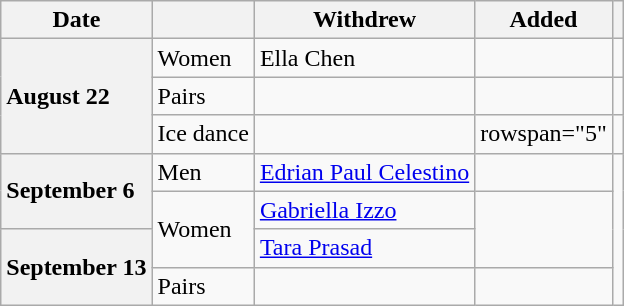<table class="wikitable unsortable" style="text-align:left;">
<tr>
<th scope="col">Date</th>
<th scope="col"></th>
<th scope="col">Withdrew</th>
<th scope="col">Added</th>
<th scope="col"></th>
</tr>
<tr>
<th rowspan="3" scope="row" style="text-align:left">August 22</th>
<td>Women</td>
<td> Ella Chen</td>
<td></td>
<td></td>
</tr>
<tr>
<td>Pairs</td>
<td></td>
<td></td>
<td></td>
</tr>
<tr>
<td>Ice dance</td>
<td></td>
<td>rowspan="5" </td>
<td></td>
</tr>
<tr>
<th rowspan="2" scope="row" style="text-align:left">September 6</th>
<td>Men</td>
<td> <a href='#'>Edrian Paul Celestino</a></td>
<td></td>
</tr>
<tr>
<td rowspan="2">Women</td>
<td> <a href='#'>Gabriella Izzo</a></td>
<td rowspan="2"></td>
</tr>
<tr>
<th rowspan="2" scope="row" style="text-align:left">September 13</th>
<td> <a href='#'>Tara Prasad</a></td>
</tr>
<tr>
<td>Pairs</td>
<td></td>
<td></td>
</tr>
</table>
